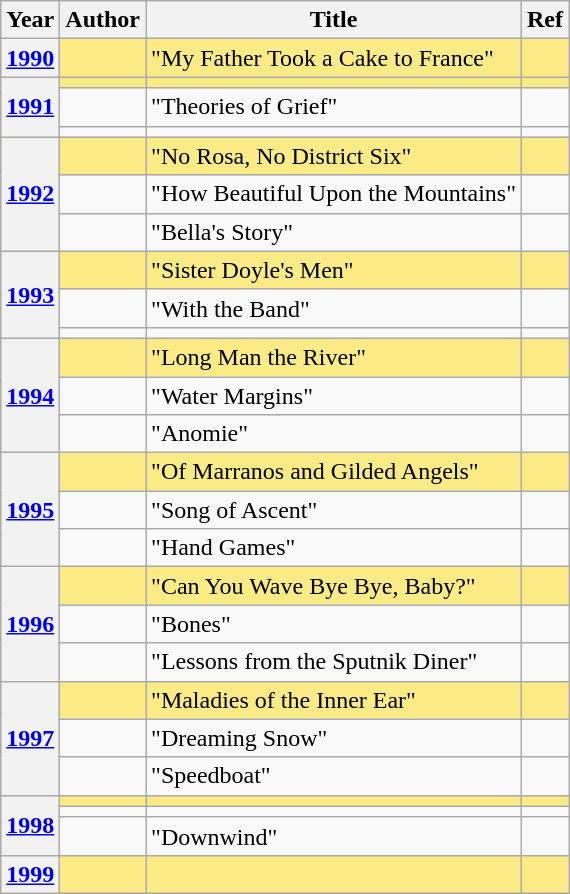<table class="wikitable sortable mw-collapsible">
<tr>
<th>Year</th>
<th>Author</th>
<th>Title</th>
<th>Ref</th>
</tr>
<tr style="background:#FAEB86">
<th><a href='#'>1990</a></th>
<td></td>
<td>"My Father Took a Cake to France"</td>
<td></td>
</tr>
<tr style="background:#FAEB86">
<th rowspan="3"><a href='#'>1991</a></th>
<td></td>
<td></td>
<td></td>
</tr>
<tr>
<td></td>
<td>"Theories of Grief"</td>
<td></td>
</tr>
<tr>
<td></td>
<td></td>
<td></td>
</tr>
<tr style="background:#FAEB86">
<th rowspan="3"><a href='#'>1992</a></th>
<td></td>
<td>"No Rosa, No District Six"</td>
<td></td>
</tr>
<tr>
<td></td>
<td>"How Beautiful Upon the Mountains"</td>
<td></td>
</tr>
<tr>
<td></td>
<td>"Bella's Story"</td>
<td></td>
</tr>
<tr style="background:#FAEB86">
<th rowspan="3"><a href='#'>1993</a></th>
<td></td>
<td>"Sister Doyle's Men"</td>
<td></td>
</tr>
<tr>
<td></td>
<td>"With the Band"</td>
<td></td>
</tr>
<tr>
<td></td>
<td></td>
<td></td>
</tr>
<tr style="background:#FAEB86">
<th rowspan="3"><a href='#'>1994</a></th>
<td></td>
<td>"Long Man the River"</td>
<td></td>
</tr>
<tr>
<td></td>
<td>"Water Margins"</td>
<td></td>
</tr>
<tr>
<td></td>
<td>"Anomie"</td>
<td></td>
</tr>
<tr style="background:#FAEB86">
<th rowspan="3"><a href='#'>1995</a></th>
<td></td>
<td>"Of Marranos and Gilded Angels"</td>
<td></td>
</tr>
<tr>
<td></td>
<td>"Song of Ascent"</td>
<td></td>
</tr>
<tr>
<td></td>
<td>"Hand Games"</td>
<td></td>
</tr>
<tr style="background:#FAEB86">
<th rowspan="3"><a href='#'>1996</a></th>
<td></td>
<td>"Can You Wave Bye Bye, Baby?"</td>
<td></td>
</tr>
<tr>
<td></td>
<td>"Bones"</td>
<td></td>
</tr>
<tr>
<td></td>
<td>"Lessons from the Sputnik Diner"</td>
<td></td>
</tr>
<tr style="background:#FAEB86">
<th rowspan="3"><a href='#'>1997</a></th>
<td></td>
<td>"Maladies of the Inner Ear"</td>
<td></td>
</tr>
<tr>
<td></td>
<td>"Dreaming Snow"</td>
<td></td>
</tr>
<tr>
<td></td>
<td>"Speedboat"</td>
<td></td>
</tr>
<tr style="background:#FAEB86">
<th rowspan="3"><a href='#'>1998</a></th>
<td></td>
<td></td>
<td></td>
</tr>
<tr>
<td></td>
<td></td>
<td></td>
</tr>
<tr>
<td></td>
<td>"Downwind"</td>
<td></td>
</tr>
<tr style="background:#FAEB86">
<th><a href='#'>1999</a></th>
<td></td>
<td></td>
<td></td>
</tr>
</table>
